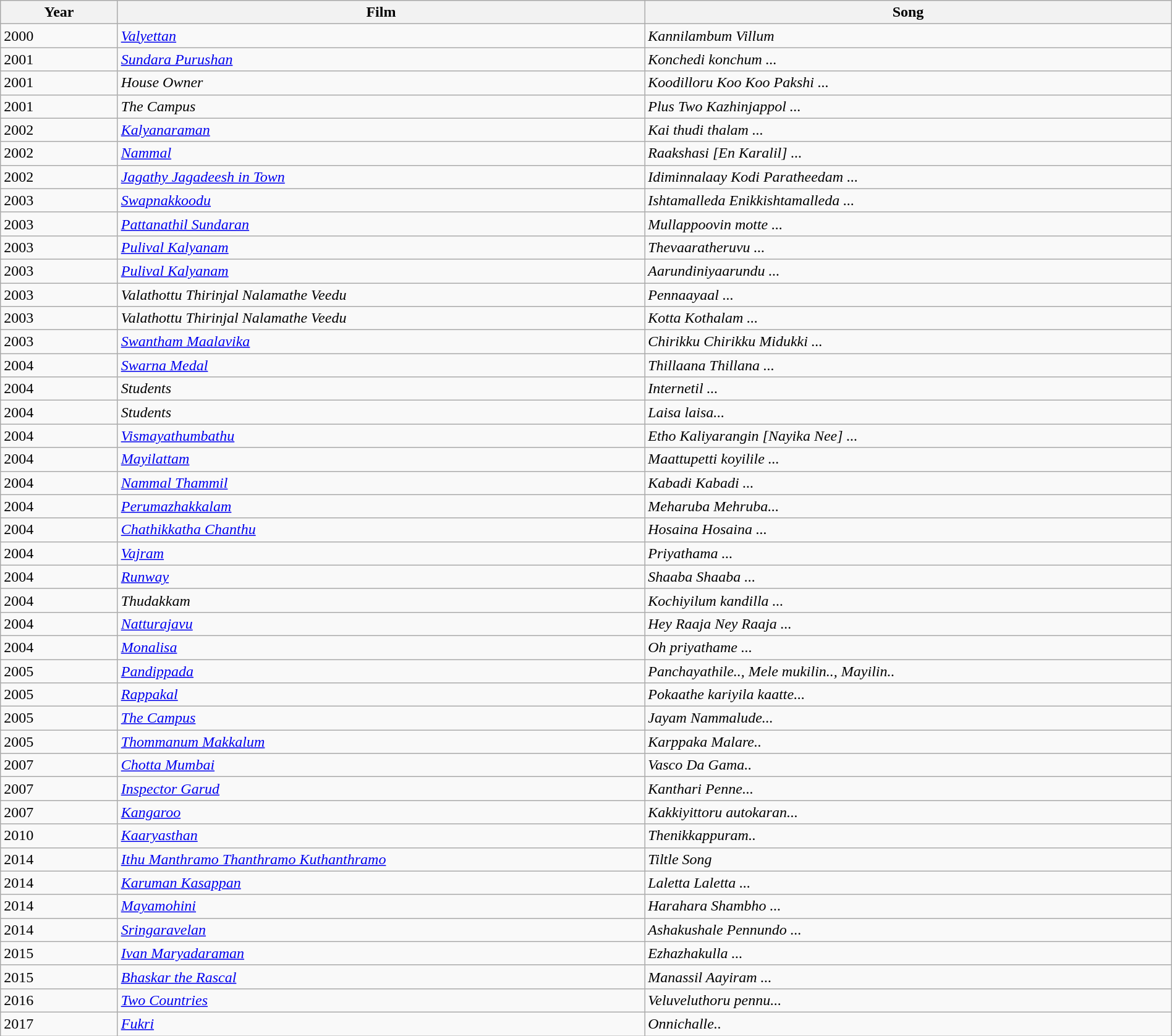<table class="wikitable" style="width:100%;">
<tr>
<th style="width:10%;"><strong>Year</strong></th>
<th style="width:45%;"><strong>Film</strong></th>
<th style="width:45%;"><strong>Song</strong></th>
</tr>
<tr>
<td>2000</td>
<td><em><a href='#'>Valyettan</a></em></td>
<td><em>Kannilambum Villum</em></td>
</tr>
<tr>
<td>2001</td>
<td><em><a href='#'>Sundara Purushan</a></em></td>
<td><em>Konchedi konchum ...</em></td>
</tr>
<tr>
<td>2001</td>
<td><em>House Owner</em></td>
<td><em>Koodilloru Koo Koo Pakshi ...</em></td>
</tr>
<tr>
<td>2001</td>
<td><em>The Campus</em></td>
<td><em>Plus Two Kazhinjappol ...</em></td>
</tr>
<tr>
<td>2002</td>
<td><em><a href='#'>Kalyanaraman</a></em></td>
<td><em>Kai thudi thalam ...</em></td>
</tr>
<tr>
<td>2002</td>
<td><em><a href='#'>Nammal</a></em></td>
<td><em>Raakshasi [En Karalil] ...</em></td>
</tr>
<tr>
<td>2002</td>
<td><em><a href='#'>Jagathy Jagadeesh in Town</a></em></td>
<td><em>Idiminnalaay Kodi Paratheedam ...</em></td>
</tr>
<tr>
<td>2003</td>
<td><em><a href='#'>Swapnakkoodu</a></em></td>
<td><em>Ishtamalleda Enikkishtamalleda ...</em></td>
</tr>
<tr>
<td>2003</td>
<td><em><a href='#'>Pattanathil Sundaran</a></em></td>
<td><em>Mullappoovin motte ...</em></td>
</tr>
<tr>
<td>2003</td>
<td><em><a href='#'>Pulival Kalyanam</a></em></td>
<td><em>Thevaaratheruvu ...</em></td>
</tr>
<tr>
<td>2003</td>
<td><em><a href='#'>Pulival Kalyanam</a></em></td>
<td><em>Aarundiniyaarundu ...</em></td>
</tr>
<tr>
<td>2003</td>
<td><em>Valathottu Thirinjal Nalamathe Veedu</em></td>
<td><em>Pennaayaal ...</em></td>
</tr>
<tr>
<td>2003</td>
<td><em>Valathottu Thirinjal Nalamathe Veedu</em></td>
<td><em>Kotta Kothalam ...</em></td>
</tr>
<tr>
<td>2003</td>
<td><em><a href='#'>Swantham Maalavika</a></em></td>
<td><em>Chirikku Chirikku Midukki ...</em></td>
</tr>
<tr>
<td>2004</td>
<td><em><a href='#'>Swarna Medal</a></em></td>
<td><em>Thillaana Thillana ...</em></td>
</tr>
<tr>
<td>2004</td>
<td><em>Students</em></td>
<td><em>Internetil ...</em></td>
</tr>
<tr>
<td>2004</td>
<td><em>Students</em></td>
<td><em>Laisa laisa...</em></td>
</tr>
<tr>
<td>2004</td>
<td><em><a href='#'>Vismayathumbathu</a></em></td>
<td><em>Etho Kaliyarangin [Nayika Nee] ...</em></td>
</tr>
<tr>
<td>2004</td>
<td><em><a href='#'>Mayilattam</a></em></td>
<td><em>Maattupetti koyilile ...</em></td>
</tr>
<tr>
<td>2004</td>
<td><em><a href='#'>Nammal Thammil</a></em></td>
<td><em>Kabadi Kabadi ...</em></td>
</tr>
<tr>
<td>2004</td>
<td><em><a href='#'>Perumazhakkalam</a></em></td>
<td><em>Meharuba Mehruba...</em></td>
</tr>
<tr>
<td>2004</td>
<td><em><a href='#'>Chathikkatha Chanthu</a></em></td>
<td><em>Hosaina Hosaina ...</em></td>
</tr>
<tr>
<td>2004</td>
<td><em><a href='#'>Vajram</a></em></td>
<td><em>Priyathama ...</em></td>
</tr>
<tr>
<td>2004</td>
<td><em><a href='#'>Runway</a></em></td>
<td><em>Shaaba Shaaba ...</em></td>
</tr>
<tr>
<td>2004</td>
<td><em>Thudakkam</em></td>
<td><em>Kochiyilum kandilla ...</em></td>
</tr>
<tr>
<td>2004</td>
<td><em><a href='#'>Natturajavu</a></em></td>
<td><em>Hey Raaja Ney Raaja ...</em></td>
</tr>
<tr>
<td>2004</td>
<td><em><a href='#'>Monalisa</a></em></td>
<td><em>Oh priyathame ...</em></td>
</tr>
<tr>
<td>2005</td>
<td><em><a href='#'>Pandippada</a></em></td>
<td><em>Panchayathile.., Mele mukilin.., Mayilin..</em></td>
</tr>
<tr>
<td>2005</td>
<td><em><a href='#'>Rappakal</a></em></td>
<td><em>Pokaathe kariyila kaatte...</em></td>
</tr>
<tr>
<td>2005</td>
<td><em><a href='#'>The Campus</a></em></td>
<td><em>Jayam Nammalude...</em></td>
</tr>
<tr>
<td>2005</td>
<td><em><a href='#'>Thommanum Makkalum</a></em></td>
<td><em>Karppaka Malare..</em></td>
</tr>
<tr>
<td>2007</td>
<td><em><a href='#'>Chotta Mumbai</a></em></td>
<td><em>Vasco Da Gama..</em></td>
</tr>
<tr>
<td>2007</td>
<td><em><a href='#'>Inspector Garud</a></em></td>
<td><em>Kanthari Penne...</em></td>
</tr>
<tr>
<td>2007</td>
<td><em><a href='#'>Kangaroo</a></em></td>
<td><em>Kakkiyittoru autokaran...</em></td>
</tr>
<tr>
<td>2010</td>
<td><em><a href='#'>Kaaryasthan</a></em></td>
<td><em>Thenikkappuram..</em></td>
</tr>
<tr>
<td>2014</td>
<td><em><a href='#'>Ithu Manthramo Thanthramo Kuthanthramo</a></em></td>
<td><em>Tiltle Song</em></td>
</tr>
<tr>
<td>2014</td>
<td><em><a href='#'>Karuman Kasappan</a></em></td>
<td><em>Laletta Laletta ...</em></td>
</tr>
<tr>
<td>2014</td>
<td><em><a href='#'>Mayamohini</a></em></td>
<td><em>Harahara Shambho ...</em></td>
</tr>
<tr>
<td>2014</td>
<td><em><a href='#'>Sringaravelan</a></em></td>
<td><em>Ashakushale Pennundo ...</em></td>
</tr>
<tr>
<td>2015</td>
<td><em><a href='#'>Ivan Maryadaraman</a></em></td>
<td><em>Ezhazhakulla ...</em></td>
</tr>
<tr>
<td>2015</td>
<td><em><a href='#'>Bhaskar the Rascal</a></em></td>
<td><em>Manassil Aayiram ...</em></td>
</tr>
<tr>
<td>2016</td>
<td><em><a href='#'>Two Countries</a></em></td>
<td><em>Veluveluthoru pennu...</em></td>
</tr>
<tr>
<td>2017</td>
<td><em><a href='#'>Fukri</a></em></td>
<td><em>Onnichalle..</em></td>
</tr>
</table>
